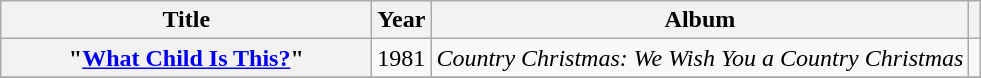<table class="wikitable plainrowheaders" style="text-align:center;">
<tr>
<th scope="col" style="width:15em;">Title</th>
<th scope="col">Year</th>
<th scope="col">Album</th>
<th scope="col"></th>
</tr>
<tr>
<th scope="row">"<a href='#'>What Child Is This?</a>"</th>
<td>1981</td>
<td><em>Country Christmas: We Wish You a Country Christmas</em></td>
<td></td>
</tr>
<tr>
</tr>
</table>
